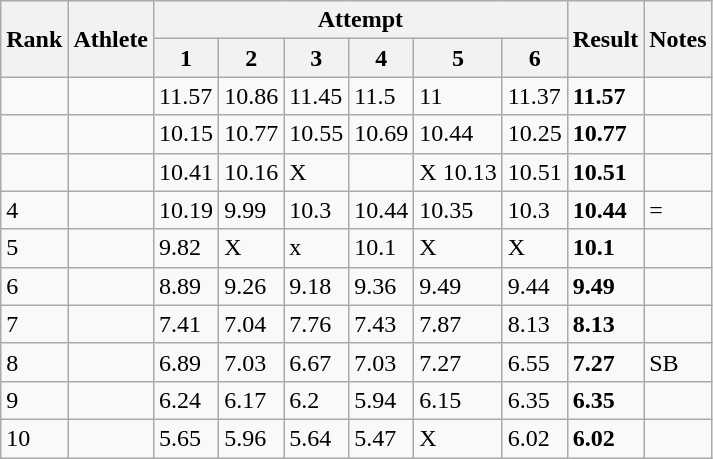<table class='wikitable'>
<tr>
<th rowspan=2>Rank</th>
<th rowspan=2>Athlete</th>
<th colspan=6>Attempt</th>
<th rowspan=2>Result</th>
<th rowspan=2>Notes</th>
</tr>
<tr>
<th>1</th>
<th>2</th>
<th>3</th>
<th>4</th>
<th>5</th>
<th>6</th>
</tr>
<tr>
<td></td>
<td align=left></td>
<td>11.57</td>
<td>10.86</td>
<td>11.45</td>
<td>11.5</td>
<td>11</td>
<td>11.37</td>
<td><strong> 11.57 </strong></td>
<td></td>
</tr>
<tr>
<td></td>
<td align=left></td>
<td>10.15</td>
<td>10.77</td>
<td>10.55</td>
<td>10.69</td>
<td>10.44</td>
<td>10.25</td>
<td><strong> 10.77 </strong></td>
<td></td>
</tr>
<tr>
<td></td>
<td align=left></td>
<td>10.41</td>
<td>10.16</td>
<td>X</td>
<td></td>
<td>X 10.13</td>
<td>10.51</td>
<td><strong> 10.51 </strong></td>
<td></td>
</tr>
<tr>
<td>4</td>
<td align=left></td>
<td>10.19</td>
<td>9.99</td>
<td>10.3</td>
<td>10.44</td>
<td>10.35</td>
<td>10.3</td>
<td><strong> 10.44 </strong></td>
<td>=</td>
</tr>
<tr>
<td>5</td>
<td align=left></td>
<td>9.82</td>
<td>X</td>
<td>x</td>
<td>10.1</td>
<td>X</td>
<td>X</td>
<td><strong> 10.1 </strong></td>
<td></td>
</tr>
<tr>
<td>6</td>
<td align=left></td>
<td>8.89</td>
<td>9.26</td>
<td>9.18</td>
<td>9.36</td>
<td>9.49</td>
<td>9.44</td>
<td><strong> 9.49 </strong></td>
<td></td>
</tr>
<tr>
<td>7</td>
<td align=left></td>
<td>7.41</td>
<td>7.04</td>
<td>7.76</td>
<td>7.43</td>
<td>7.87</td>
<td>8.13</td>
<td><strong> 8.13 </strong></td>
<td></td>
</tr>
<tr>
<td>8</td>
<td align=left></td>
<td>6.89</td>
<td>7.03</td>
<td>6.67</td>
<td>7.03</td>
<td>7.27</td>
<td>6.55</td>
<td><strong> 7.27 </strong></td>
<td>SB</td>
</tr>
<tr>
<td>9</td>
<td align=left></td>
<td>6.24</td>
<td>6.17</td>
<td>6.2</td>
<td>5.94</td>
<td>6.15</td>
<td>6.35</td>
<td><strong> 6.35 </strong></td>
<td></td>
</tr>
<tr>
<td>10</td>
<td align=left></td>
<td>5.65</td>
<td>5.96</td>
<td>5.64</td>
<td>5.47</td>
<td>X</td>
<td>6.02</td>
<td><strong> 6.02 </strong></td>
<td></td>
</tr>
</table>
